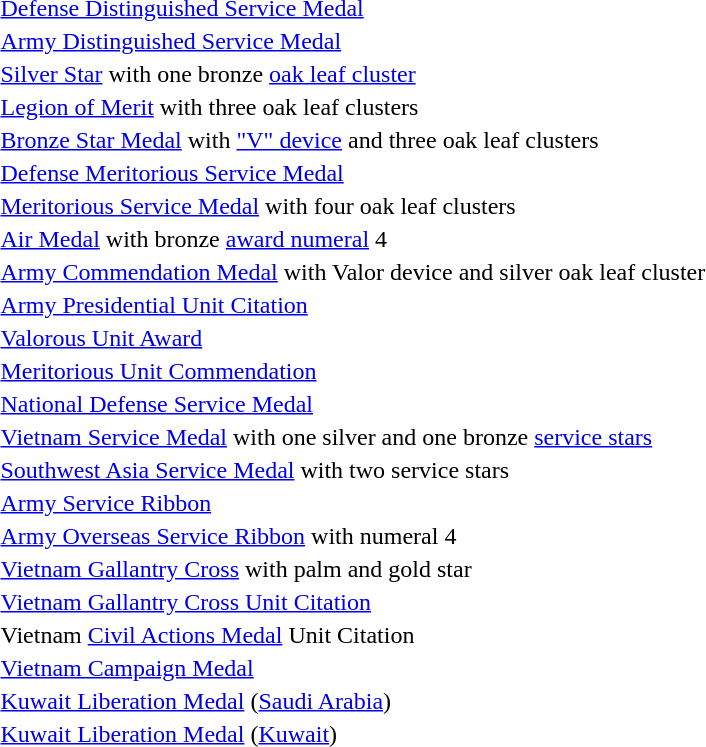<table>
<tr>
<td> <a href='#'>Defense Distinguished Service Medal</a></td>
</tr>
<tr>
<td> <a href='#'>Army Distinguished Service Medal</a></td>
</tr>
<tr>
<td> <a href='#'>Silver Star</a> with one bronze <a href='#'>oak leaf cluster</a></td>
</tr>
<tr>
<td><span></span><span></span><span></span> <a href='#'>Legion of Merit</a> with three oak leaf clusters</td>
</tr>
<tr>
<td><span></span><span></span><span></span><span></span> <a href='#'>Bronze Star Medal</a> with <a href='#'>"V" device</a> and three oak leaf clusters</td>
</tr>
<tr>
<td> <a href='#'>Defense Meritorious Service Medal</a></td>
</tr>
<tr>
<td><span></span><span></span><span></span><span></span> <a href='#'>Meritorious Service Medal</a> with four oak leaf clusters</td>
</tr>
<tr>
<td><span></span> <a href='#'>Air Medal</a> with bronze <a href='#'>award numeral</a> 4</td>
</tr>
<tr>
<td><span></span><span></span> <a href='#'>Army Commendation Medal</a> with Valor device and silver oak leaf cluster</td>
</tr>
<tr>
<td> <a href='#'>Army Presidential Unit Citation</a></td>
</tr>
<tr>
<td> <a href='#'>Valorous Unit Award</a></td>
</tr>
<tr>
<td> <a href='#'>Meritorious Unit Commendation</a></td>
</tr>
<tr>
<td> <a href='#'>National Defense Service Medal</a></td>
</tr>
<tr>
<td><span></span><span></span> <a href='#'>Vietnam Service Medal</a> with one silver and one bronze <a href='#'>service stars</a></td>
</tr>
<tr>
<td><span></span><span></span> <a href='#'>Southwest Asia Service Medal</a> with two service stars</td>
</tr>
<tr>
<td> <a href='#'>Army Service Ribbon</a></td>
</tr>
<tr>
<td><span></span> <a href='#'>Army Overseas Service Ribbon</a> with numeral 4</td>
</tr>
<tr>
<td><span></span> <a href='#'>Vietnam Gallantry Cross</a> with palm and gold star</td>
</tr>
<tr>
<td> <a href='#'>Vietnam Gallantry Cross Unit Citation</a></td>
</tr>
<tr>
<td> Vietnam <a href='#'>Civil Actions Medal</a> Unit Citation</td>
</tr>
<tr>
<td> <a href='#'>Vietnam Campaign Medal</a></td>
</tr>
<tr>
<td> <a href='#'>Kuwait Liberation Medal</a> (<a href='#'>Saudi Arabia</a>)</td>
</tr>
<tr>
<td> <a href='#'>Kuwait Liberation Medal</a> (<a href='#'>Kuwait</a>)</td>
</tr>
</table>
